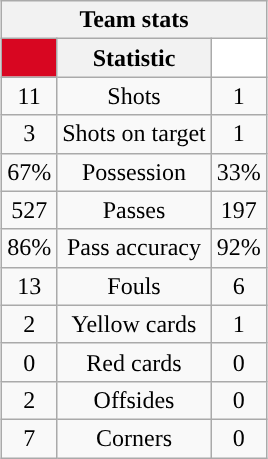<table class="wikitable" style="margin-left: auto; margin-right: auto; border: none; text-align:center;">
<tr>
<th colspan=3>Team stats</th>
</tr>
<tr>
<th style="background: #D80621; color: #000000;"> <a href='#'></a></th>
<th>Statistic</th>
<th style="background: #FFFFFF; color: #000000;"> <a href='#'></a></th>
</tr>
<tr>
<td>11</td>
<td>Shots</td>
<td>1</td>
</tr>
<tr>
<td>3</td>
<td>Shots on target</td>
<td>1</td>
</tr>
<tr>
<td>67%</td>
<td>Possession</td>
<td>33%</td>
</tr>
<tr>
<td>527</td>
<td>Passes</td>
<td>197</td>
</tr>
<tr>
<td>86%</td>
<td>Pass accuracy</td>
<td>92%</td>
</tr>
<tr>
<td>13</td>
<td>Fouls</td>
<td>6</td>
</tr>
<tr>
<td>2</td>
<td>Yellow cards</td>
<td>1</td>
</tr>
<tr>
<td>0</td>
<td>Red cards</td>
<td>0</td>
</tr>
<tr>
<td>2</td>
<td>Offsides</td>
<td>0</td>
</tr>
<tr>
<td>7</td>
<td>Corners</td>
<td>0</td>
</tr>
</table>
